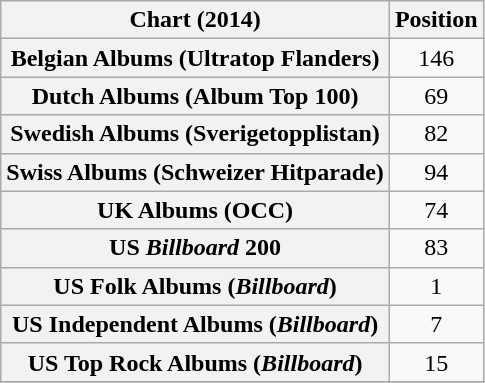<table class="wikitable sortable plainrowheaders" style="text-align:center">
<tr>
<th scope="col">Chart (2014)</th>
<th scope="col">Position</th>
</tr>
<tr>
<th scope="row">Belgian Albums (Ultratop Flanders)</th>
<td>146</td>
</tr>
<tr>
<th scope="row">Dutch Albums (Album Top 100)</th>
<td>69</td>
</tr>
<tr>
<th scope="row">Swedish Albums (Sverigetopplistan)</th>
<td>82</td>
</tr>
<tr>
<th scope="row">Swiss Albums (Schweizer Hitparade)</th>
<td>94</td>
</tr>
<tr>
<th scope="row">UK Albums (OCC)</th>
<td>74</td>
</tr>
<tr>
<th scope="row">US <em>Billboard</em> 200</th>
<td>83</td>
</tr>
<tr>
<th scope="row">US Folk Albums (<em>Billboard</em>)</th>
<td>1</td>
</tr>
<tr>
<th scope="row">US Independent Albums (<em>Billboard</em>)</th>
<td>7</td>
</tr>
<tr>
<th scope="row">US Top Rock Albums (<em>Billboard</em>)</th>
<td>15</td>
</tr>
<tr>
</tr>
</table>
